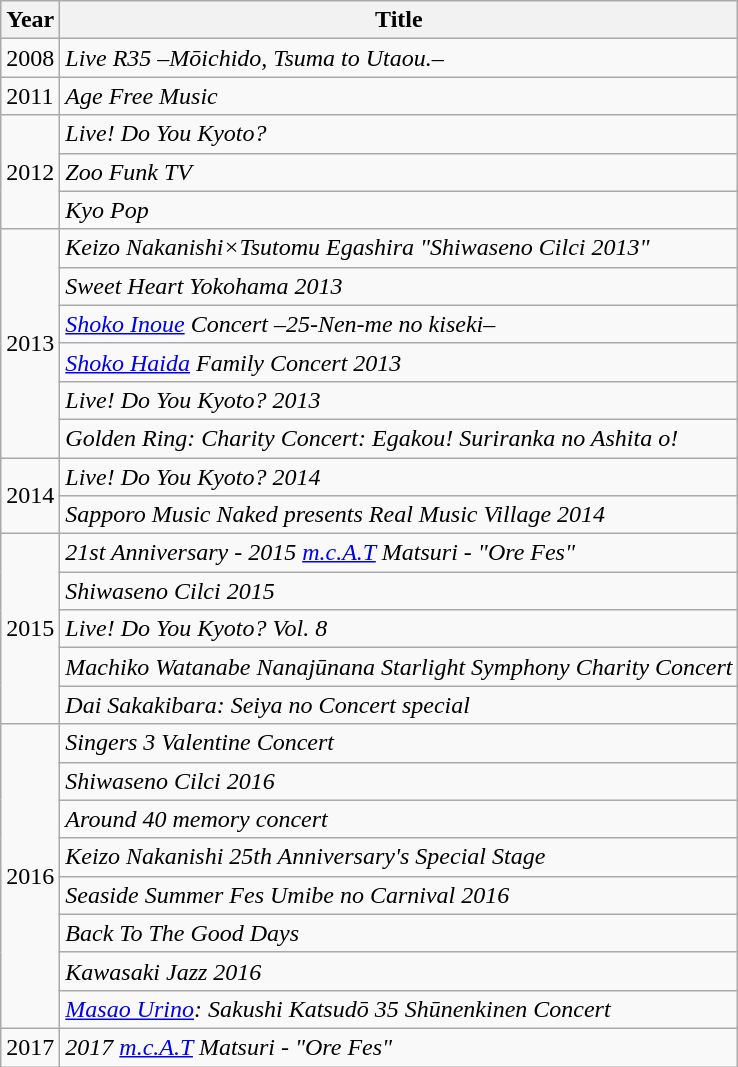<table class="wikitable">
<tr>
<th>Year</th>
<th>Title</th>
</tr>
<tr>
<td>2008</td>
<td><em>Live R35 –Mōichido, Tsuma to Utaou.–</em></td>
</tr>
<tr>
<td>2011</td>
<td><em>Age Free Music</em></td>
</tr>
<tr>
<td rowspan="3">2012</td>
<td><em>Live! Do You Kyoto?</em></td>
</tr>
<tr>
<td><em>Zoo Funk TV</em></td>
</tr>
<tr>
<td><em>Kyo Pop</em></td>
</tr>
<tr>
<td rowspan="6">2013</td>
<td><em>Keizo Nakanishi×Tsutomu Egashira "Shiwaseno Cilci 2013"</em></td>
</tr>
<tr>
<td><em>Sweet Heart Yokohama 2013</em></td>
</tr>
<tr>
<td><em><a href='#'>Shoko Inoue</a> Concert –25-Nen-me no kiseki–</em></td>
</tr>
<tr>
<td><em><a href='#'>Shoko Haida</a> Family Concert 2013</em></td>
</tr>
<tr>
<td><em>Live! Do You Kyoto? 2013</em></td>
</tr>
<tr>
<td><em>Golden Ring: Charity Concert: Egakou! Suriranka no Ashita o!</em></td>
</tr>
<tr>
<td rowspan="2">2014</td>
<td><em>Live! Do You Kyoto? 2014</em></td>
</tr>
<tr>
<td><em>Sapporo Music Naked presents Real Music Village 2014</em></td>
</tr>
<tr>
<td rowspan="5">2015</td>
<td><em>21st Anniversary - 2015 <a href='#'>m.c.A.T</a> Matsuri - "Ore Fes"</em></td>
</tr>
<tr>
<td><em>Shiwaseno Cilci 2015</em></td>
</tr>
<tr>
<td><em>Live! Do You Kyoto?  Vol. 8</em></td>
</tr>
<tr>
<td><em>Machiko Watanabe Nanajūnana Starlight Symphony Charity Concert</em></td>
</tr>
<tr>
<td><em>Dai Sakakibara: Seiya no Concert special</em></td>
</tr>
<tr>
<td rowspan="8">2016</td>
<td><em>Singers 3 Valentine Concert</em></td>
</tr>
<tr>
<td><em>Shiwaseno Cilci 2016</em></td>
</tr>
<tr>
<td><em>Around 40 memory concert</em></td>
</tr>
<tr>
<td><em>Keizo Nakanishi 25th Anniversary's Special Stage</em></td>
</tr>
<tr>
<td><em>Seaside Summer Fes Umibe no Carnival 2016</em></td>
</tr>
<tr>
<td><em>Back To The Good Days</em></td>
</tr>
<tr>
<td><em>Kawasaki Jazz 2016</em></td>
</tr>
<tr>
<td><em><a href='#'>Masao Urino</a>: Sakushi Katsudō 35 Shūnenkinen Concert</em></td>
</tr>
<tr>
<td>2017</td>
<td><em>2017 <a href='#'>m.c.A.T</a> Matsuri - "Ore Fes"</em></td>
</tr>
</table>
